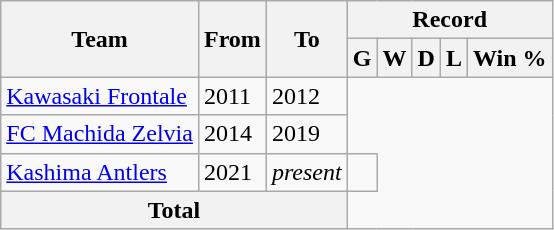<table class="wikitable" style="text-align: center">
<tr>
<th rowspan="2">Team</th>
<th rowspan="2">From</th>
<th rowspan="2">To</th>
<th colspan="5">Record</th>
</tr>
<tr>
<th>G</th>
<th>W</th>
<th>D</th>
<th>L</th>
<th>Win %</th>
</tr>
<tr>
<td align="left"><a href='#'>Kawasaki Frontale</a></td>
<td align="left">2011</td>
<td align="left">2012<br></td>
</tr>
<tr>
<td align="left"><a href='#'>FC Machida Zelvia</a></td>
<td align="left">2014</td>
<td align="left">2019<br></td>
</tr>
<tr>
<td align="left"><a href='#'>Kashima Antlers</a></td>
<td align="left">2021</td>
<td align="left"><em>present</em></td>
<td></td>
</tr>
<tr>
<th colspan="3">Total<br></th>
</tr>
</table>
